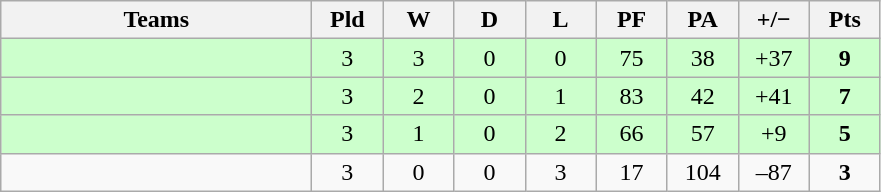<table class="wikitable" style="text-align: center;">
<tr>
<th width="200">Teams</th>
<th width="40">Pld</th>
<th width="40">W</th>
<th width="40">D</th>
<th width="40">L</th>
<th width="40">PF</th>
<th width="40">PA</th>
<th width="40">+/−</th>
<th width="40">Pts</th>
</tr>
<tr bgcolor=#ccffcc>
<td align=left></td>
<td>3</td>
<td>3</td>
<td>0</td>
<td>0</td>
<td>75</td>
<td>38</td>
<td>+37</td>
<td><strong>9</strong></td>
</tr>
<tr bgcolor=#ccffcc>
<td align=left></td>
<td>3</td>
<td>2</td>
<td>0</td>
<td>1</td>
<td>83</td>
<td>42</td>
<td>+41</td>
<td><strong>7</strong></td>
</tr>
<tr bgcolor=#ccffcc>
<td align=left></td>
<td>3</td>
<td>1</td>
<td>0</td>
<td>2</td>
<td>66</td>
<td>57</td>
<td>+9</td>
<td><strong>5</strong></td>
</tr>
<tr>
<td align=left></td>
<td>3</td>
<td>0</td>
<td>0</td>
<td>3</td>
<td>17</td>
<td>104</td>
<td>–87</td>
<td><strong>3</strong></td>
</tr>
</table>
